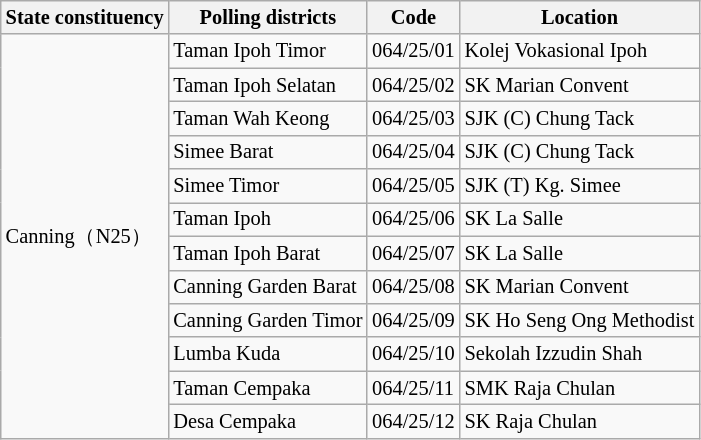<table class="wikitable sortable mw-collapsible" style="white-space:nowrap;font-size:85%">
<tr>
<th>State constituency</th>
<th>Polling districts</th>
<th>Code</th>
<th>Location</th>
</tr>
<tr>
<td rowspan="12">Canning（N25）</td>
<td>Taman Ipoh Timor</td>
<td>064/25/01</td>
<td>Kolej Vokasional Ipoh</td>
</tr>
<tr>
<td>Taman Ipoh Selatan</td>
<td>064/25/02</td>
<td>SK Marian Convent</td>
</tr>
<tr>
<td>Taman Wah Keong</td>
<td>064/25/03</td>
<td>SJK (C) Chung Tack</td>
</tr>
<tr>
<td>Simee Barat</td>
<td>064/25/04</td>
<td>SJK (C) Chung Tack</td>
</tr>
<tr>
<td>Simee Timor</td>
<td>064/25/05</td>
<td>SJK (T) Kg. Simee</td>
</tr>
<tr>
<td>Taman Ipoh</td>
<td>064/25/06</td>
<td>SK La Salle</td>
</tr>
<tr>
<td>Taman Ipoh Barat</td>
<td>064/25/07</td>
<td>SK La Salle</td>
</tr>
<tr>
<td>Canning Garden Barat</td>
<td>064/25/08</td>
<td>SK Marian Convent</td>
</tr>
<tr>
<td>Canning Garden Timor</td>
<td>064/25/09</td>
<td>SK Ho Seng Ong Methodist</td>
</tr>
<tr>
<td>Lumba Kuda</td>
<td>064/25/10</td>
<td>Sekolah Izzudin Shah</td>
</tr>
<tr>
<td>Taman Cempaka</td>
<td>064/25/11</td>
<td>SMK Raja Chulan</td>
</tr>
<tr>
<td>Desa Cempaka</td>
<td>064/25/12</td>
<td>SK Raja Chulan</td>
</tr>
</table>
